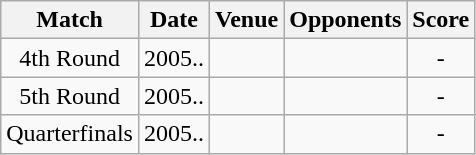<table class="wikitable" style="text-align:center;">
<tr>
<th>Match</th>
<th>Date</th>
<th>Venue</th>
<th>Opponents</th>
<th>Score</th>
</tr>
<tr>
<td>4th Round</td>
<td>2005..</td>
<td><a href='#'></a></td>
<td><a href='#'></a></td>
<td>-</td>
</tr>
<tr>
<td>5th Round</td>
<td>2005..</td>
<td><a href='#'></a></td>
<td><a href='#'></a></td>
<td>-</td>
</tr>
<tr>
<td>Quarterfinals</td>
<td>2005..</td>
<td><a href='#'></a></td>
<td><a href='#'></a></td>
<td>-</td>
</tr>
</table>
